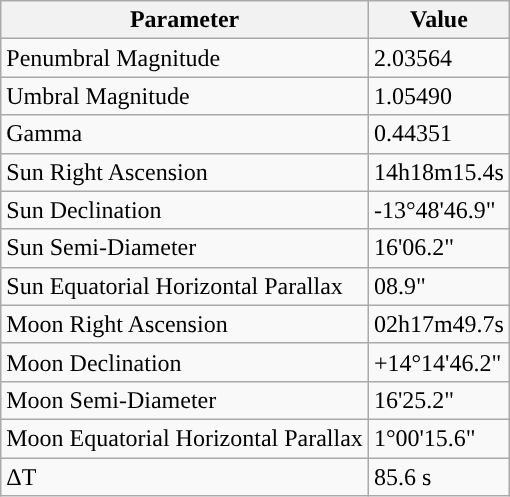<table class="wikitable">
<tr>
<th>Parameter</th>
<th>Value</th>
</tr>
<tr>
<td>Penumbral Magnitude</td>
<td>2.03564</td>
</tr>
<tr>
<td>Umbral Magnitude</td>
<td>1.05490</td>
</tr>
<tr>
<td>Gamma</td>
<td>0.44351</td>
</tr>
<tr>
<td>Sun Right Ascension</td>
<td>14h18m15.4s</td>
</tr>
<tr>
<td>Sun Declination</td>
<td>-13°48'46.9"</td>
</tr>
<tr>
<td>Sun Semi-Diameter</td>
<td>16'06.2"</td>
</tr>
<tr>
<td>Sun Equatorial Horizontal Parallax</td>
<td>08.9"</td>
</tr>
<tr>
<td>Moon Right Ascension</td>
<td>02h17m49.7s</td>
</tr>
<tr>
<td>Moon Declination</td>
<td>+14°14'46.2"</td>
</tr>
<tr>
<td>Moon Semi-Diameter</td>
<td>16'25.2"</td>
</tr>
<tr>
<td>Moon Equatorial Horizontal Parallax</td>
<td>1°00'15.6"</td>
</tr>
<tr>
<td>ΔT</td>
<td>85.6 s</td>
</tr>
</table>
